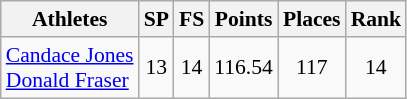<table class="wikitable" border="1" style="font-size:90%">
<tr>
<th>Athletes</th>
<th>SP</th>
<th>FS</th>
<th>Points</th>
<th>Places</th>
<th>Rank</th>
</tr>
<tr align=center>
<td align=left><a href='#'>Candace Jones</a><br><a href='#'>Donald Fraser</a></td>
<td>13</td>
<td>14</td>
<td>116.54</td>
<td>117</td>
<td>14</td>
</tr>
</table>
